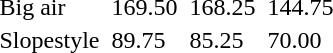<table>
<tr>
<td>Big air</td>
<td></td>
<td>169.50</td>
<td></td>
<td>168.25</td>
<td></td>
<td>144.75</td>
</tr>
<tr>
<td>Slopestyle</td>
<td></td>
<td>89.75</td>
<td></td>
<td>85.25</td>
<td></td>
<td>70.00</td>
</tr>
</table>
